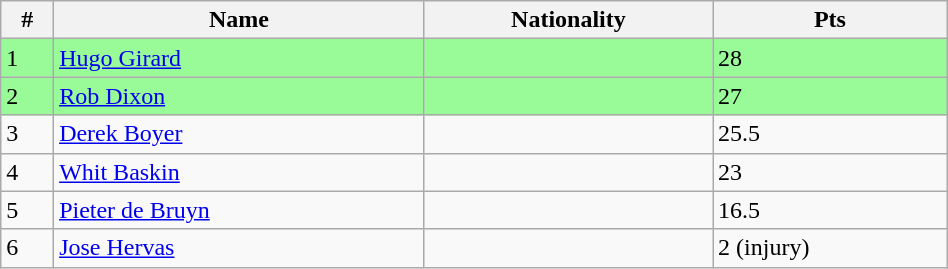<table class="wikitable" style="display: inline-table; width: 50%;">
<tr>
<th>#</th>
<th>Name</th>
<th>Nationality</th>
<th>Pts</th>
</tr>
<tr bgcolor=palegreen>
<td>1</td>
<td><a href='#'>Hugo Girard</a></td>
<td></td>
<td>28</td>
</tr>
<tr bgcolor=palegreen>
<td>2</td>
<td><a href='#'>Rob Dixon</a></td>
<td></td>
<td>27</td>
</tr>
<tr>
<td>3</td>
<td><a href='#'>Derek Boyer</a></td>
<td></td>
<td>25.5</td>
</tr>
<tr>
<td>4</td>
<td><a href='#'>Whit Baskin</a></td>
<td></td>
<td>23</td>
</tr>
<tr>
<td>5</td>
<td><a href='#'>Pieter de Bruyn</a></td>
<td></td>
<td>16.5</td>
</tr>
<tr>
<td>6</td>
<td><a href='#'>Jose Hervas</a></td>
<td></td>
<td>2 (injury)</td>
</tr>
</table>
